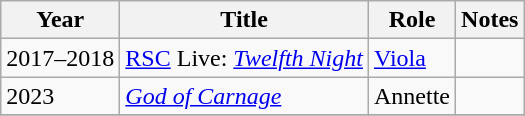<table class="wikitable sortable">
<tr>
<th>Year</th>
<th>Title</th>
<th>Role</th>
<th class="unsortable">Notes</th>
</tr>
<tr>
<td>2017–2018</td>
<td><a href='#'>RSC</a> Live: <em><a href='#'>Twelfth Night</a></em></td>
<td><a href='#'>Viola</a></td>
<td></td>
</tr>
<tr>
<td>2023</td>
<td><em><a href='#'>God of Carnage</a></em></td>
<td>Annette</td>
<td></td>
</tr>
<tr>
</tr>
</table>
